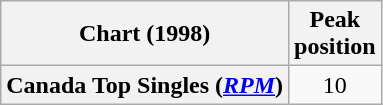<table class="wikitable  plainrowheaders" style="text-align:center">
<tr>
<th scope="col">Chart (1998)</th>
<th scope="col">Peak<br>position</th>
</tr>
<tr>
<th scope="row">Canada Top Singles (<em><a href='#'>RPM</a></em>)</th>
<td>10</td>
</tr>
</table>
